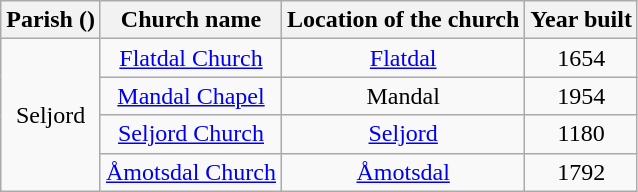<table class="wikitable" style="text-align:center">
<tr>
<th>Parish ()</th>
<th>Church name</th>
<th>Location of the church</th>
<th>Year built</th>
</tr>
<tr>
<td rowspan="4">Seljord</td>
<td><a href='#'>Flatdal Church</a></td>
<td><a href='#'>Flatdal</a></td>
<td>1654</td>
</tr>
<tr>
<td><a href='#'>Mandal Chapel</a></td>
<td>Mandal</td>
<td>1954</td>
</tr>
<tr>
<td><a href='#'>Seljord Church</a></td>
<td><a href='#'>Seljord</a></td>
<td>1180</td>
</tr>
<tr>
<td><a href='#'>Åmotsdal Church</a></td>
<td><a href='#'>Åmotsdal</a></td>
<td>1792</td>
</tr>
</table>
